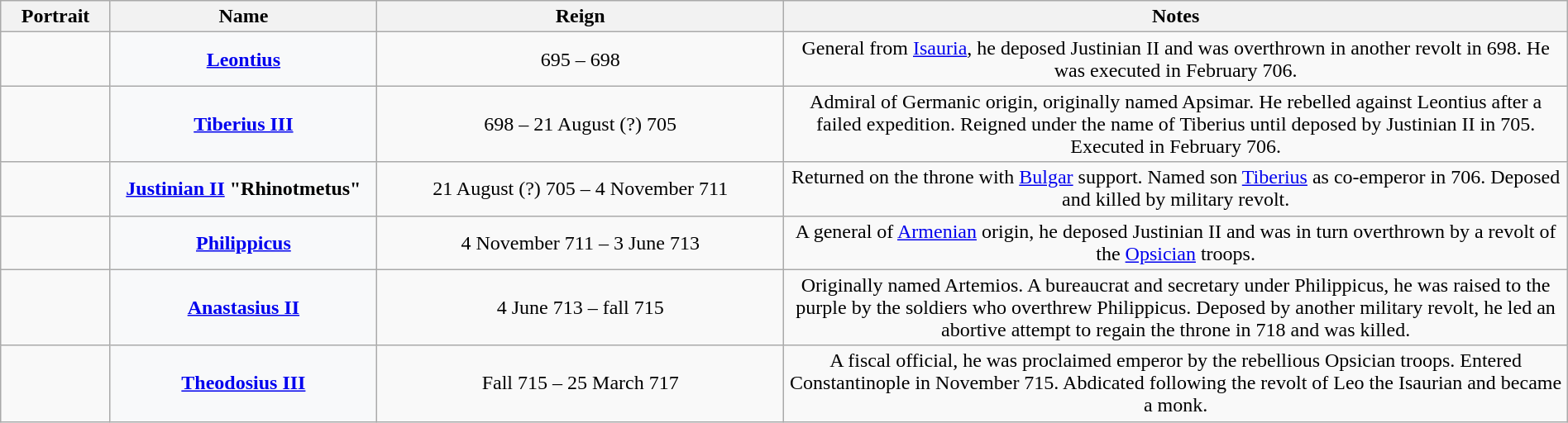<table class="wikitable plainrowheaders" style="width:100%; text-align:center">
<tr>
<th scope=col width="7%">Portrait</th>
<th scope=col width="17%">Name</th>
<th scope=col width="26%">Reign</th>
<th scope=col width="50%">Notes</th>
</tr>
<tr>
<td></td>
<th scope=row style="text-align:center; background:#F8F9FA"><strong><a href='#'>Leontius</a></strong><br></th>
<td>695 – 698<br></td>
<td>General from <a href='#'>Isauria</a>, he deposed Justinian II and was overthrown in another revolt in 698. He was executed in February 706.</td>
</tr>
<tr>
<td></td>
<th scope=row style="text-align:center; background:#F8F9FA"><strong><a href='#'>Tiberius III</a></strong></th>
<td>698 – 21 August (?) 705<br></td>
<td>Admiral of Germanic origin, originally named Apsimar. He rebelled against Leontius after a failed expedition. Reigned under the name of Tiberius until deposed by Justinian II in 705. Executed in February 706.</td>
</tr>
<tr>
<td></td>
<th scope=row style="text-align:center; background:#F8F9FA"><strong><a href='#'>Justinian II</a></strong> "Rhinotmetus"<br></th>
<td>21 August (?) 705 – 4 November 711<br></td>
<td>Returned on the throne with <a href='#'>Bulgar</a> support. Named son <a href='#'>Tiberius</a> as co-emperor in 706. Deposed and killed by military revolt.</td>
</tr>
<tr>
<td></td>
<th scope=row style="text-align:center; background:#F8F9FA"><strong><a href='#'>Philippicus</a></strong><br></th>
<td>4 November 711 – 3 June 713<br></td>
<td>A general of <a href='#'>Armenian</a> origin, he deposed Justinian II and was in turn overthrown by a revolt of the <a href='#'>Opsician</a> troops.</td>
</tr>
<tr>
<td></td>
<th scope=row style="text-align:center; background:#F8F9FA"><strong><a href='#'>Anastasius II</a></strong><br></th>
<td>4 June 713 – fall 715<br></td>
<td>Originally named Artemios. A bureaucrat and secretary under Philippicus, he was raised to the purple by the soldiers who overthrew Philippicus. Deposed by another military revolt, he led an abortive attempt to regain the throne in 718 and was killed.</td>
</tr>
<tr>
<td></td>
<th scope=row style="text-align:center; background:#F8F9FA"><strong><a href='#'>Theodosius III</a></strong></th>
<td>Fall 715 – 25 March 717<br></td>
<td>A fiscal official, he was proclaimed emperor by the rebellious Opsician troops. Entered Constantinople in November 715. Abdicated following the revolt of Leo the Isaurian and became a monk.</td>
</tr>
</table>
